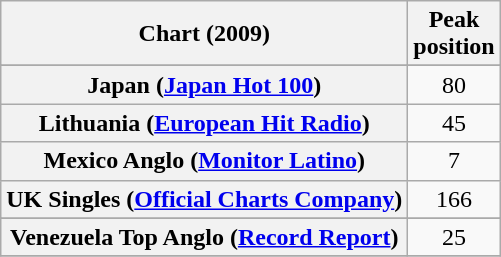<table class="wikitable sortable plainrowheaders" style="text-align:center">
<tr>
<th scope="col">Chart (2009)</th>
<th scope="col">Peak<br> position</th>
</tr>
<tr>
</tr>
<tr>
<th scope="row">Japan (<a href='#'>Japan Hot 100</a>)</th>
<td>80</td>
</tr>
<tr>
<th scope="row">Lithuania (<a href='#'>European Hit Radio</a>)</th>
<td>45</td>
</tr>
<tr>
<th scope="row">Mexico Anglo (<a href='#'>Monitor Latino</a>)</th>
<td>7</td>
</tr>
<tr>
<th scope="row">UK Singles (<a href='#'>Official Charts Company</a>)</th>
<td>166</td>
</tr>
<tr>
</tr>
<tr>
<th scope="row">Venezuela Top Anglo (<a href='#'>Record Report</a>)</th>
<td>25</td>
</tr>
<tr>
</tr>
</table>
